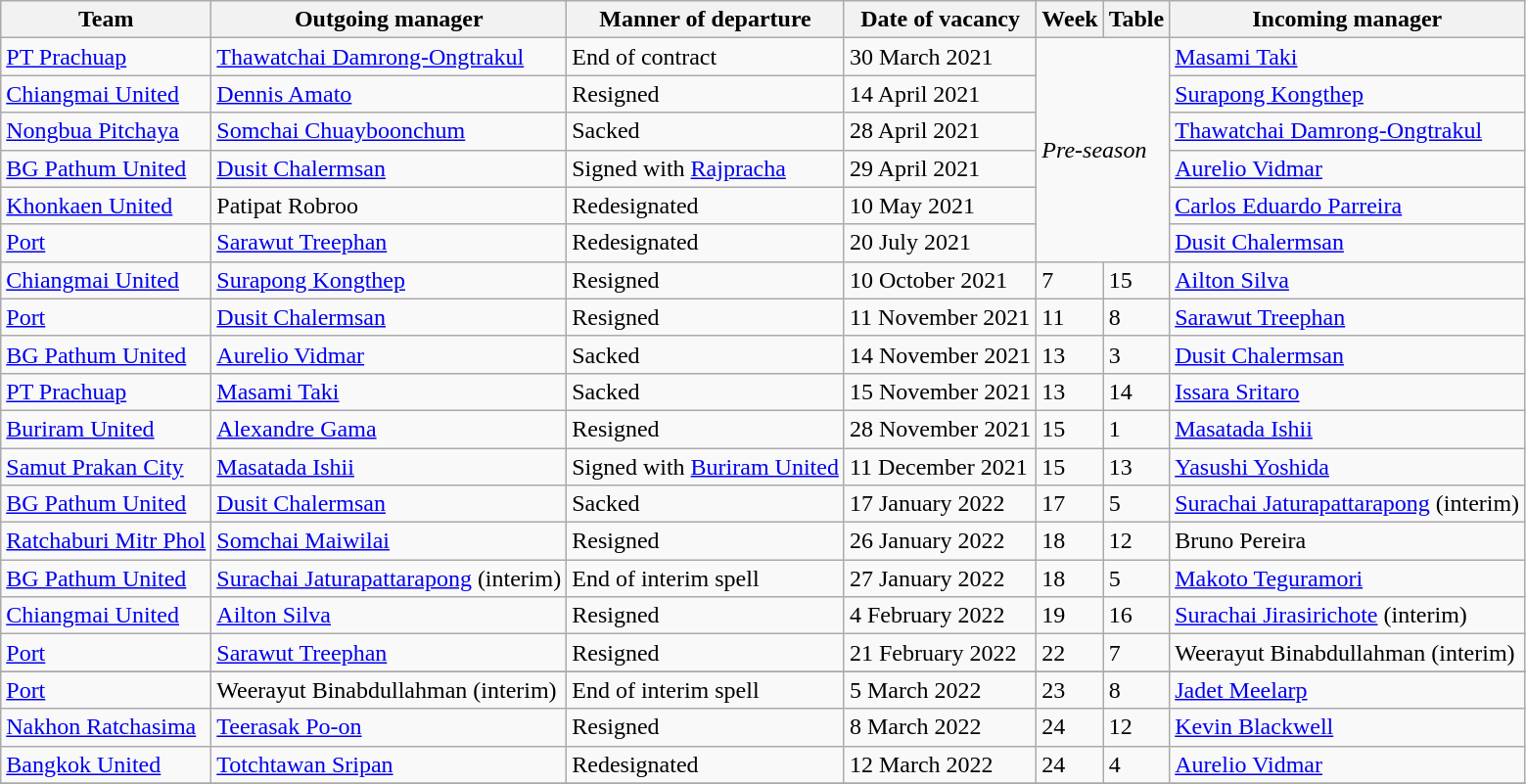<table class="wikitable">
<tr>
<th>Team</th>
<th>Outgoing manager</th>
<th>Manner of departure</th>
<th>Date of vacancy</th>
<th>Week</th>
<th>Table</th>
<th>Incoming manager</th>
</tr>
<tr>
<td><a href='#'>PT Prachuap</a></td>
<td> <a href='#'>Thawatchai Damrong-Ongtrakul</a></td>
<td>End of contract</td>
<td>30 March 2021</td>
<td rowspan=6 colspan=2><em>Pre-season</em></td>
<td> <a href='#'>Masami Taki</a></td>
</tr>
<tr>
<td><a href='#'>Chiangmai United</a></td>
<td> <a href='#'>Dennis Amato</a></td>
<td>Resigned </td>
<td>14 April 2021</td>
<td> <a href='#'>Surapong Kongthep</a></td>
</tr>
<tr>
<td><a href='#'>Nongbua Pitchaya</a></td>
<td> <a href='#'>Somchai Chuayboonchum</a></td>
<td>Sacked </td>
<td>28 April 2021</td>
<td> <a href='#'>Thawatchai Damrong-Ongtrakul</a></td>
</tr>
<tr>
<td><a href='#'>BG Pathum United</a></td>
<td> <a href='#'>Dusit Chalermsan</a></td>
<td>Signed with <a href='#'>Rajpracha</a></td>
<td>29 April 2021</td>
<td> <a href='#'>Aurelio Vidmar</a></td>
</tr>
<tr>
<td><a href='#'>Khonkaen United</a></td>
<td> Patipat Robroo</td>
<td>Redesignated</td>
<td>10 May 2021</td>
<td> <a href='#'>Carlos Eduardo Parreira</a></td>
</tr>
<tr>
<td><a href='#'>Port</a></td>
<td> <a href='#'>Sarawut Treephan</a></td>
<td>Redesignated</td>
<td>20 July 2021</td>
<td> <a href='#'>Dusit Chalermsan</a></td>
</tr>
<tr>
<td><a href='#'>Chiangmai United</a></td>
<td> <a href='#'>Surapong Kongthep</a></td>
<td>Resigned</td>
<td>10 October 2021</td>
<td>7</td>
<td>15</td>
<td> <a href='#'>Ailton Silva</a></td>
</tr>
<tr>
<td><a href='#'>Port</a></td>
<td> <a href='#'>Dusit Chalermsan</a></td>
<td>Resigned</td>
<td>11 November 2021</td>
<td>11</td>
<td>8</td>
<td> <a href='#'>Sarawut Treephan</a></td>
</tr>
<tr>
<td><a href='#'>BG Pathum United</a></td>
<td> <a href='#'>Aurelio Vidmar</a></td>
<td>Sacked</td>
<td>14 November 2021</td>
<td>13</td>
<td>3</td>
<td> <a href='#'>Dusit Chalermsan</a></td>
</tr>
<tr>
<td><a href='#'>PT Prachuap</a></td>
<td> <a href='#'>Masami Taki</a></td>
<td>Sacked</td>
<td>15 November 2021</td>
<td>13</td>
<td>14</td>
<td> <a href='#'>Issara Sritaro</a></td>
</tr>
<tr>
<td><a href='#'>Buriram United</a></td>
<td> <a href='#'>Alexandre Gama</a></td>
<td>Resigned</td>
<td>28 November 2021</td>
<td>15</td>
<td>1</td>
<td> <a href='#'>Masatada Ishii</a></td>
</tr>
<tr>
<td><a href='#'>Samut Prakan City</a></td>
<td> <a href='#'>Masatada Ishii</a></td>
<td>Signed with <a href='#'>Buriram United</a></td>
<td>11 December 2021</td>
<td>15</td>
<td>13</td>
<td>  <a href='#'>Yasushi Yoshida</a></td>
</tr>
<tr>
<td><a href='#'>BG Pathum United</a></td>
<td> <a href='#'>Dusit Chalermsan</a></td>
<td>Sacked</td>
<td>17 January 2022</td>
<td>17</td>
<td>5</td>
<td> <a href='#'>Surachai Jaturapattarapong</a> (interim)</td>
</tr>
<tr>
<td><a href='#'>Ratchaburi Mitr Phol</a></td>
<td> <a href='#'>Somchai Maiwilai</a></td>
<td>Resigned</td>
<td>26 January 2022</td>
<td>18</td>
<td>12</td>
<td> Bruno Pereira</td>
</tr>
<tr>
<td><a href='#'>BG Pathum United</a></td>
<td> <a href='#'>Surachai Jaturapattarapong</a> (interim)</td>
<td>End of interim spell</td>
<td>27 January 2022</td>
<td>18</td>
<td>5</td>
<td> <a href='#'>Makoto Teguramori</a></td>
</tr>
<tr>
<td><a href='#'>Chiangmai United</a></td>
<td> <a href='#'>Ailton Silva</a></td>
<td>Resigned </td>
<td>4 February 2022</td>
<td>19</td>
<td>16</td>
<td> <a href='#'>Surachai Jirasirichote</a> (interim)</td>
</tr>
<tr>
<td><a href='#'>Port</a></td>
<td> <a href='#'>Sarawut Treephan</a></td>
<td>Resigned</td>
<td>21 February 2022</td>
<td>22</td>
<td>7</td>
<td> Weerayut Binabdullahman (interim)</td>
</tr>
<tr>
</tr>
<tr>
<td><a href='#'>Port</a></td>
<td> Weerayut Binabdullahman (interim)</td>
<td>End of interim spell</td>
<td>5 March 2022</td>
<td>23</td>
<td>8</td>
<td> <a href='#'>Jadet Meelarp</a></td>
</tr>
<tr>
<td><a href='#'>Nakhon Ratchasima</a></td>
<td> <a href='#'>Teerasak Po-on</a></td>
<td>Resigned</td>
<td>8 March 2022</td>
<td>24</td>
<td>12</td>
<td> <a href='#'>Kevin Blackwell</a></td>
</tr>
<tr>
<td><a href='#'>Bangkok United</a></td>
<td> <a href='#'>Totchtawan Sripan</a></td>
<td>Redesignated</td>
<td>12 March 2022</td>
<td>24</td>
<td>4</td>
<td> <a href='#'>Aurelio Vidmar</a></td>
</tr>
<tr>
</tr>
</table>
